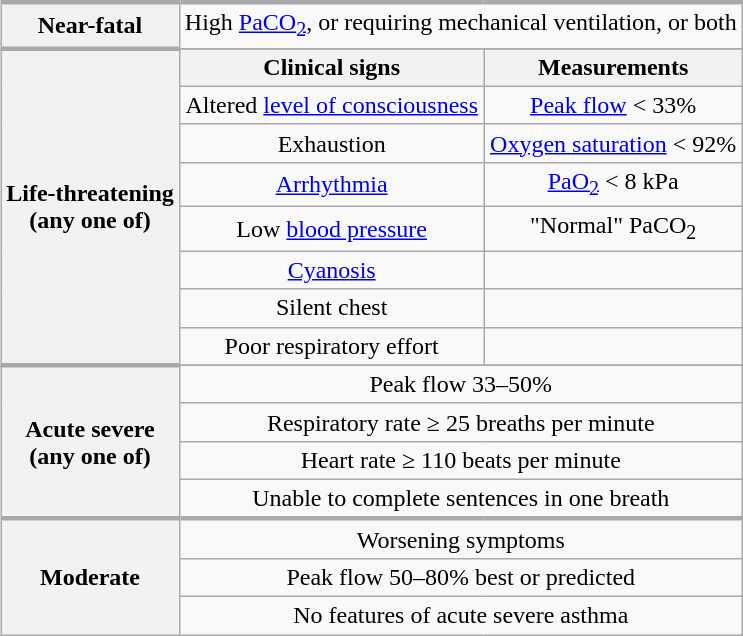<table class="wikitable" style="clear:right; float:right; margin-left:15px; text-align:center">
<tr>
<th style="border-top:3px solid darkgrey;">Near-fatal</th>
<td colspan="2" style="border-top:3px solid darkgrey;">High <a href='#'>PaCO<sub>2</sub></a>, or requiring mechanical ventilation, or both</td>
</tr>
<tr>
<th rowspan="9" style="border-top:3px solid darkgrey;">Life-threatening<br>(any one of)</th>
</tr>
<tr>
<th>Clinical signs</th>
<th>Measurements</th>
</tr>
<tr>
<td>Altered <a href='#'>level of consciousness</a></td>
<td><a href='#'>Peak flow</a> < 33%</td>
</tr>
<tr>
<td>Exhaustion</td>
<td><a href='#'>Oxygen saturation</a> < 92%</td>
</tr>
<tr>
<td><a href='#'>Arrhythmia</a></td>
<td><a href='#'>PaO<sub>2</sub></a> < 8 kPa</td>
</tr>
<tr>
<td>Low <a href='#'>blood pressure</a></td>
<td>"Normal" PaCO<sub>2</sub></td>
</tr>
<tr>
<td><a href='#'>Cyanosis</a></td>
<td></td>
</tr>
<tr>
<td>Silent chest</td>
<td></td>
</tr>
<tr>
<td>Poor respiratory effort</td>
<td></td>
</tr>
<tr>
<th rowspan="5" style="border-top:3px solid darkgrey;">Acute severe<br>(any one of)</th>
</tr>
<tr>
<td colspan="2">Peak flow 33–50%</td>
</tr>
<tr>
<td colspan="2">Respiratory rate ≥ 25 breaths per minute</td>
</tr>
<tr>
<td colspan="2">Heart rate ≥ 110 beats per minute</td>
</tr>
<tr>
<td colspan="2">Unable to complete sentences in one breath</td>
</tr>
<tr>
<th rowspan="3" style="border-top:3px solid darkgrey; border-bottom:3 px solid darkgrey;">Moderate</th>
<td colspan="2" style="border-top:3px solid darkgrey;">Worsening symptoms</td>
</tr>
<tr>
<td colspan="2">Peak flow 50–80% best or predicted</td>
</tr>
<tr>
<td colspan="2" style="border-bottom:3 px solid darkgrey;">No features of acute severe asthma</td>
</tr>
</table>
